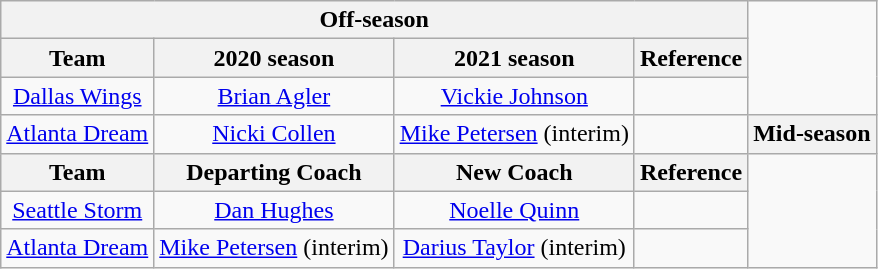<table class="wikitable" style="text-align: center;">
<tr>
<th colspan="4">Off-season</th>
</tr>
<tr>
<th>Team</th>
<th>2020 season</th>
<th>2021 season</th>
<th>Reference</th>
</tr>
<tr>
<td><a href='#'>Dallas Wings</a></td>
<td><a href='#'>Brian Agler</a></td>
<td><a href='#'>Vickie Johnson</a></td>
<td></td>
</tr>
<tr>
<td><a href='#'>Atlanta Dream</a></td>
<td><a href='#'>Nicki Collen</a></td>
<td><a href='#'>Mike Petersen</a> (interim)</td>
<td></td>
<th colspan="4">Mid-season</th>
</tr>
<tr>
<th>Team</th>
<th>Departing Coach</th>
<th>New Coach</th>
<th>Reference</th>
</tr>
<tr>
<td><a href='#'>Seattle Storm</a></td>
<td><a href='#'>Dan Hughes</a></td>
<td><a href='#'>Noelle Quinn</a></td>
<td></td>
</tr>
<tr>
<td><a href='#'>Atlanta Dream</a></td>
<td><a href='#'>Mike Petersen</a> (interim)</td>
<td><a href='#'>Darius Taylor</a> (interim)</td>
<td></td>
</tr>
</table>
